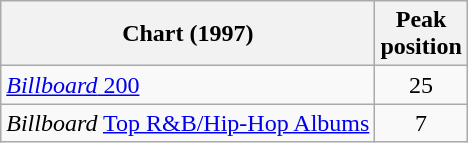<table class="wikitable">
<tr>
<th>Chart (1997)</th>
<th>Peak<br>position</th>
</tr>
<tr>
<td><a href='#'><em>Billboard</em> 200</a></td>
<td align="center">25</td>
</tr>
<tr>
<td><em>Billboard</em> <a href='#'>Top R&B/Hip-Hop Albums</a></td>
<td align="center">7</td>
</tr>
</table>
